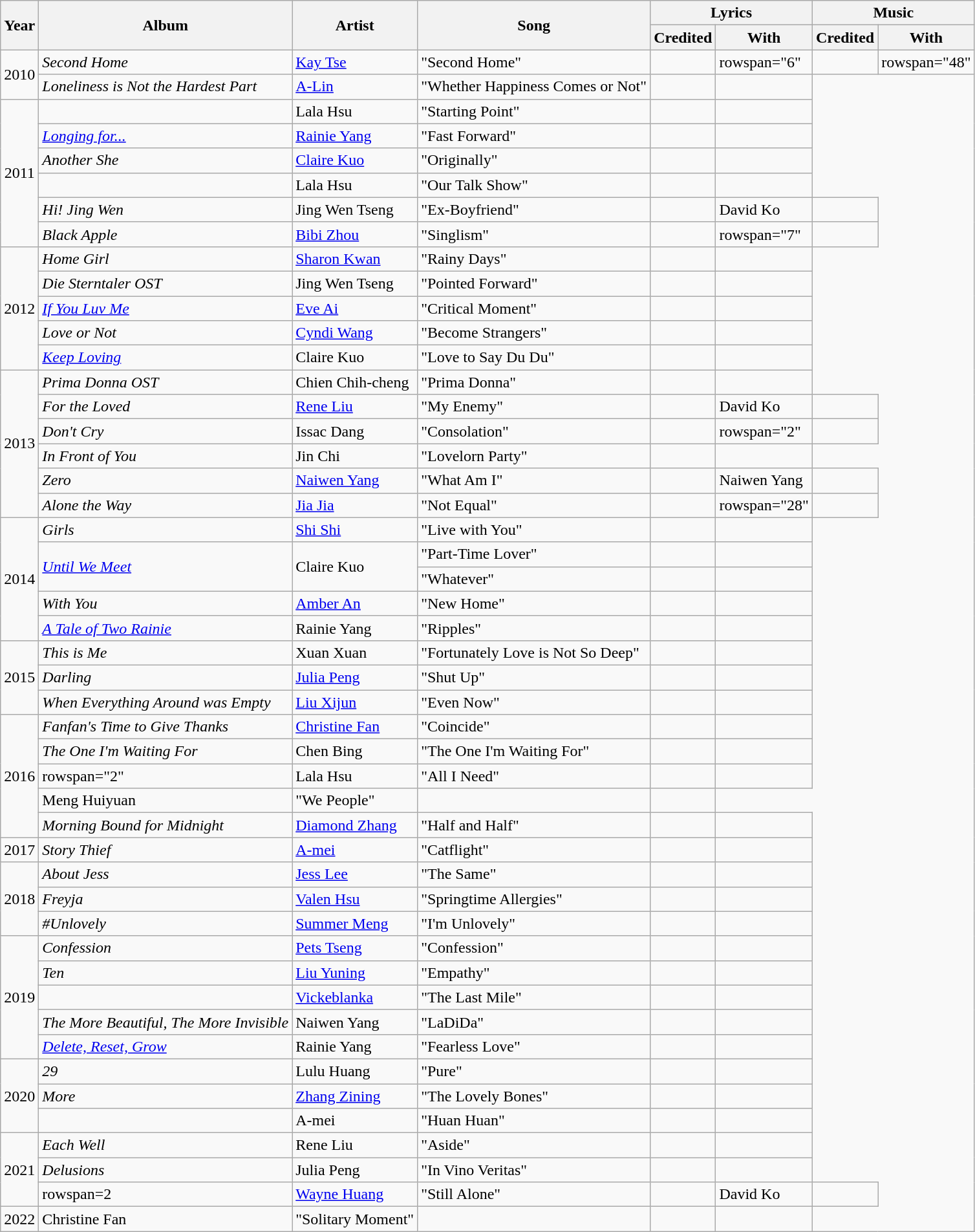<table class="wikitable">
<tr>
<th rowspan="2">Year</th>
<th rowspan="2">Album</th>
<th rowspan="2">Artist</th>
<th rowspan="2">Song</th>
<th colspan="2">Lyrics</th>
<th colspan="2">Music</th>
</tr>
<tr>
<th>Credited</th>
<th>With</th>
<th>Credited</th>
<th>With</th>
</tr>
<tr>
<td rowspan="2" style="text-align:center;">2010</td>
<td><em>Second Home</em></td>
<td><a href='#'>Kay Tse</a></td>
<td>"Second Home"</td>
<td></td>
<td>rowspan="6" </td>
<td></td>
<td>rowspan="48" </td>
</tr>
<tr>
<td><em>Loneliness is Not the Hardest Part</em></td>
<td><a href='#'>A-Lin</a></td>
<td>"Whether Happiness Comes or Not"</td>
<td></td>
<td></td>
</tr>
<tr>
<td rowspan="6" style="text-align:center;">2011</td>
<td></td>
<td>Lala Hsu</td>
<td>"Starting Point"</td>
<td></td>
<td></td>
</tr>
<tr>
<td><em><a href='#'>Longing for...</a></em></td>
<td><a href='#'>Rainie Yang</a></td>
<td>"Fast Forward"</td>
<td></td>
<td></td>
</tr>
<tr>
<td><em>Another She</em></td>
<td><a href='#'>Claire Kuo</a></td>
<td>"Originally"</td>
<td></td>
<td></td>
</tr>
<tr>
<td></td>
<td>Lala Hsu</td>
<td>"Our Talk Show"</td>
<td></td>
<td></td>
</tr>
<tr>
<td><em>Hi! Jing Wen</em></td>
<td>Jing Wen Tseng</td>
<td>"Ex-Boyfriend"</td>
<td></td>
<td>David Ko</td>
<td></td>
</tr>
<tr>
<td><em>Black Apple</em></td>
<td><a href='#'>Bibi Zhou</a></td>
<td>"Singlism"</td>
<td></td>
<td>rowspan="7" </td>
<td></td>
</tr>
<tr>
<td rowspan="5" style="text-align:center;">2012</td>
<td><em>Home Girl</em></td>
<td><a href='#'>Sharon Kwan</a></td>
<td>"Rainy Days"</td>
<td></td>
<td></td>
</tr>
<tr>
<td><em>Die Sterntaler OST</em></td>
<td>Jing Wen Tseng</td>
<td>"Pointed Forward"</td>
<td></td>
<td></td>
</tr>
<tr>
<td><em><a href='#'>If You Luv Me</a></em></td>
<td><a href='#'>Eve Ai</a></td>
<td>"Critical Moment"</td>
<td></td>
<td></td>
</tr>
<tr>
<td><em>Love or Not</em></td>
<td><a href='#'>Cyndi Wang</a></td>
<td>"Become Strangers"</td>
<td></td>
<td></td>
</tr>
<tr>
<td><em><a href='#'>Keep Loving</a></em></td>
<td>Claire Kuo</td>
<td>"Love to Say Du Du"</td>
<td></td>
<td></td>
</tr>
<tr>
<td rowspan="6" style="text-align:center;">2013</td>
<td><em>Prima Donna OST</em></td>
<td>Chien Chih-cheng</td>
<td>"Prima Donna"</td>
<td></td>
<td></td>
</tr>
<tr>
<td><em>For the Loved</em></td>
<td><a href='#'>Rene Liu</a></td>
<td>"My Enemy"</td>
<td></td>
<td>David Ko</td>
<td></td>
</tr>
<tr>
<td><em>Don't Cry</em></td>
<td>Issac Dang</td>
<td>"Consolation"</td>
<td></td>
<td>rowspan="2" </td>
<td></td>
</tr>
<tr>
<td><em>In Front of You</em></td>
<td>Jin Chi</td>
<td>"Lovelorn Party"</td>
<td></td>
<td></td>
</tr>
<tr>
<td><em>Zero</em></td>
<td><a href='#'>Naiwen Yang</a></td>
<td>"What Am I"</td>
<td></td>
<td>Naiwen Yang</td>
<td></td>
</tr>
<tr>
<td><em>Alone the Way</em></td>
<td><a href='#'>Jia Jia</a></td>
<td>"Not Equal"</td>
<td></td>
<td>rowspan="28" </td>
<td></td>
</tr>
<tr>
<td rowspan="5" style="text-align:center;">2014</td>
<td><em>Girls</em></td>
<td><a href='#'>Shi Shi</a></td>
<td>"Live with You"</td>
<td></td>
<td></td>
</tr>
<tr>
<td rowspan="2"><em><a href='#'>Until We Meet</a></em></td>
<td rowspan="2">Claire Kuo</td>
<td>"Part-Time Lover"</td>
<td></td>
<td></td>
</tr>
<tr>
<td>"Whatever"</td>
<td></td>
<td></td>
</tr>
<tr>
<td><em>With You</em></td>
<td><a href='#'>Amber An</a></td>
<td>"New Home"</td>
<td></td>
<td></td>
</tr>
<tr>
<td><em><a href='#'>A Tale of Two Rainie</a></em></td>
<td>Rainie Yang</td>
<td>"Ripples"</td>
<td></td>
<td></td>
</tr>
<tr>
<td rowspan="3" style="text-align:center;">2015</td>
<td><em>This is Me</em></td>
<td>Xuan Xuan</td>
<td>"Fortunately Love is Not So Deep"</td>
<td></td>
<td></td>
</tr>
<tr>
<td><em>Darling</em></td>
<td><a href='#'>Julia Peng</a></td>
<td>"Shut Up"</td>
<td></td>
<td></td>
</tr>
<tr>
<td><em>When Everything Around was Empty</em></td>
<td><a href='#'>Liu Xijun</a></td>
<td>"Even Now"</td>
<td></td>
<td></td>
</tr>
<tr>
<td rowspan="5" style="text-align:center;">2016</td>
<td><em>Fanfan's Time to Give Thanks</em></td>
<td><a href='#'>Christine Fan</a></td>
<td>"Coincide"</td>
<td></td>
<td></td>
</tr>
<tr>
<td><em>The One I'm Waiting For</em></td>
<td>Chen Bing</td>
<td>"The One I'm Waiting For"</td>
<td></td>
<td></td>
</tr>
<tr>
<td>rowspan="2" </td>
<td>Lala Hsu</td>
<td>"All I Need"</td>
<td></td>
<td></td>
</tr>
<tr>
<td>Meng Huiyuan</td>
<td>"We People"</td>
<td></td>
<td></td>
</tr>
<tr>
<td><em>Morning Bound for Midnight</em></td>
<td><a href='#'>Diamond Zhang</a></td>
<td>"Half and Half"</td>
<td></td>
<td></td>
</tr>
<tr>
<td style="text-align:center;">2017</td>
<td><em>Story Thief</em></td>
<td><a href='#'>A-mei</a></td>
<td>"Catflight"</td>
<td></td>
<td></td>
</tr>
<tr>
<td rowspan="3" style="text-align:center;">2018</td>
<td><em>About Jess</em></td>
<td><a href='#'>Jess Lee</a></td>
<td>"The Same"</td>
<td></td>
<td></td>
</tr>
<tr>
<td><em>Freyja</em></td>
<td><a href='#'>Valen Hsu</a></td>
<td>"Springtime Allergies"</td>
<td></td>
<td></td>
</tr>
<tr>
<td><em>#Unlovely</em></td>
<td><a href='#'>Summer Meng</a></td>
<td>"I'm Unlovely"</td>
<td></td>
<td></td>
</tr>
<tr>
<td rowspan="5" style="text-align:center;">2019</td>
<td><em>Confession</em></td>
<td><a href='#'>Pets Tseng</a></td>
<td>"Confession"</td>
<td></td>
<td></td>
</tr>
<tr>
<td><em>Ten</em></td>
<td><a href='#'>Liu Yuning</a></td>
<td>"Empathy"</td>
<td></td>
<td></td>
</tr>
<tr>
<td></td>
<td><a href='#'>Vickeblanka</a></td>
<td>"The Last Mile"</td>
<td></td>
<td></td>
</tr>
<tr>
<td><em>The More Beautiful, The More Invisible</em></td>
<td>Naiwen Yang</td>
<td>"LaDiDa"</td>
<td></td>
<td></td>
</tr>
<tr>
<td><em><a href='#'>Delete, Reset, Grow</a></em></td>
<td>Rainie Yang</td>
<td>"Fearless Love"</td>
<td></td>
<td></td>
</tr>
<tr>
<td rowspan="3" style="text-align:center;">2020</td>
<td><em>29</em></td>
<td>Lulu Huang</td>
<td>"Pure"</td>
<td></td>
<td></td>
</tr>
<tr>
<td><em>More</em></td>
<td><a href='#'>Zhang Zining</a></td>
<td>"The Lovely Bones"</td>
<td></td>
<td></td>
</tr>
<tr>
<td></td>
<td>A-mei</td>
<td>"Huan Huan"</td>
<td></td>
<td></td>
</tr>
<tr>
<td rowspan="3" style="text-align:center;">2021</td>
<td><em>Each Well</em></td>
<td>Rene Liu</td>
<td>"Aside"</td>
<td></td>
<td></td>
</tr>
<tr>
<td><em>Delusions</em></td>
<td>Julia Peng</td>
<td>"In Vino Veritas"</td>
<td></td>
<td></td>
</tr>
<tr>
<td>rowspan=2 </td>
<td><a href='#'>Wayne Huang</a></td>
<td>"Still Alone"</td>
<td></td>
<td>David Ko</td>
<td></td>
</tr>
<tr>
<td style="text-align:center;">2022</td>
<td>Christine Fan</td>
<td>"Solitary Moment"</td>
<td></td>
<td></td>
<td></td>
</tr>
</table>
